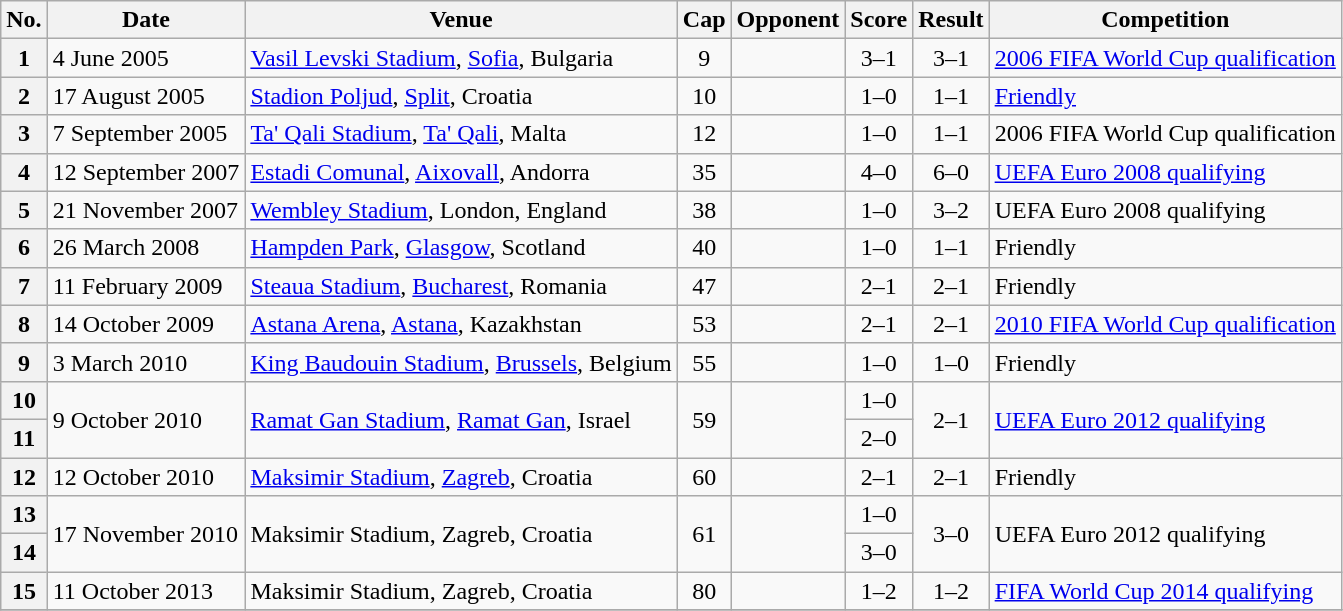<table class="wikitable sortable">
<tr>
<th scope="col">No.</th>
<th scope="col">Date</th>
<th scope="col">Venue</th>
<th scope="col">Cap</th>
<th scope="col">Opponent</th>
<th scope="col">Score</th>
<th scope="col">Result</th>
<th scope="col">Competition</th>
</tr>
<tr>
<th>1</th>
<td>4 June 2005</td>
<td><a href='#'>Vasil Levski Stadium</a>, <a href='#'>Sofia</a>, Bulgaria</td>
<td align="center">9</td>
<td></td>
<td align="center">3–1</td>
<td align="center">3–1</td>
<td><a href='#'>2006 FIFA World Cup qualification</a></td>
</tr>
<tr>
<th>2</th>
<td>17 August 2005</td>
<td><a href='#'>Stadion Poljud</a>, <a href='#'>Split</a>, Croatia</td>
<td align="center">10</td>
<td></td>
<td align="center">1–0</td>
<td align="center">1–1</td>
<td><a href='#'>Friendly</a></td>
</tr>
<tr>
<th>3</th>
<td>7 September 2005</td>
<td><a href='#'>Ta' Qali Stadium</a>, <a href='#'>Ta' Qali</a>, Malta</td>
<td align="center">12</td>
<td></td>
<td align="center">1–0</td>
<td align="center">1–1</td>
<td>2006 FIFA World Cup qualification</td>
</tr>
<tr>
<th>4</th>
<td>12 September 2007</td>
<td><a href='#'>Estadi Comunal</a>, <a href='#'>Aixovall</a>, Andorra</td>
<td align="center">35</td>
<td></td>
<td align="center">4–0</td>
<td align="center">6–0</td>
<td><a href='#'>UEFA Euro 2008 qualifying</a></td>
</tr>
<tr>
<th>5</th>
<td>21 November 2007</td>
<td><a href='#'>Wembley Stadium</a>, London, England</td>
<td align="center">38</td>
<td></td>
<td align="center">1–0</td>
<td align="center">3–2</td>
<td>UEFA Euro 2008 qualifying</td>
</tr>
<tr>
<th>6</th>
<td>26 March 2008</td>
<td><a href='#'>Hampden Park</a>, <a href='#'>Glasgow</a>, Scotland</td>
<td align="center">40</td>
<td></td>
<td align="center">1–0</td>
<td align="center">1–1</td>
<td>Friendly</td>
</tr>
<tr>
<th>7</th>
<td>11 February 2009</td>
<td><a href='#'>Steaua Stadium</a>, <a href='#'>Bucharest</a>, Romania</td>
<td align="center">47</td>
<td></td>
<td align="center">2–1</td>
<td align="center">2–1</td>
<td>Friendly</td>
</tr>
<tr>
<th>8</th>
<td>14 October 2009</td>
<td><a href='#'>Astana Arena</a>, <a href='#'>Astana</a>, Kazakhstan</td>
<td align="center">53</td>
<td></td>
<td align="center">2–1</td>
<td align="center">2–1</td>
<td><a href='#'>2010 FIFA World Cup qualification</a></td>
</tr>
<tr>
<th>9</th>
<td>3 March 2010</td>
<td><a href='#'>King Baudouin Stadium</a>, <a href='#'>Brussels</a>, Belgium</td>
<td align="center">55</td>
<td></td>
<td align="center">1–0</td>
<td align="center">1–0</td>
<td>Friendly</td>
</tr>
<tr>
<th>10</th>
<td rowspan="2">9 October 2010</td>
<td rowspan="2"><a href='#'>Ramat Gan Stadium</a>, <a href='#'>Ramat Gan</a>, Israel</td>
<td align="center" rowspan="2">59</td>
<td rowspan="2"></td>
<td align="center">1–0</td>
<td rowspan="2" align="center">2–1</td>
<td rowspan="2"><a href='#'>UEFA Euro 2012 qualifying</a></td>
</tr>
<tr>
<th>11</th>
<td align="center">2–0</td>
</tr>
<tr>
<th>12</th>
<td>12 October 2010</td>
<td><a href='#'>Maksimir Stadium</a>, <a href='#'>Zagreb</a>, Croatia</td>
<td align="center">60</td>
<td></td>
<td align="center">2–1</td>
<td align="center">2–1</td>
<td>Friendly</td>
</tr>
<tr>
<th>13</th>
<td rowspan="2">17 November 2010</td>
<td rowspan="2">Maksimir Stadium, Zagreb, Croatia</td>
<td align="center" rowspan="2">61</td>
<td rowspan="2"></td>
<td align="center">1–0</td>
<td rowspan="2" align="center">3–0</td>
<td rowspan="2">UEFA Euro 2012 qualifying</td>
</tr>
<tr>
<th>14</th>
<td align="center">3–0</td>
</tr>
<tr>
<th>15</th>
<td>11 October 2013</td>
<td>Maksimir Stadium, Zagreb, Croatia</td>
<td align="center">80</td>
<td></td>
<td align="center">1–2</td>
<td align="center">1–2</td>
<td><a href='#'>FIFA World Cup 2014 qualifying</a></td>
</tr>
<tr>
</tr>
</table>
